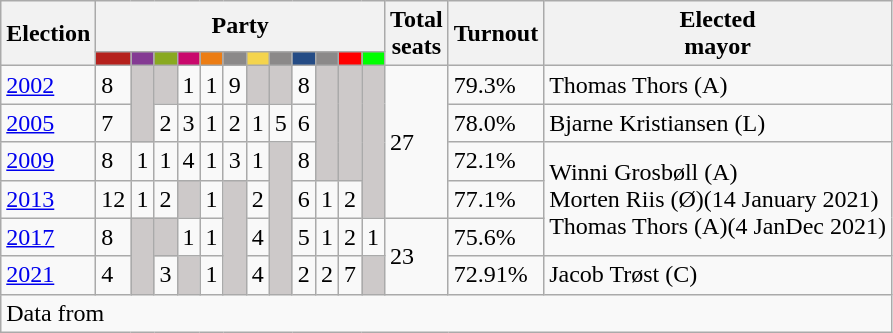<table class="wikitable">
<tr>
<th rowspan="2">Election</th>
<th colspan="12">Party</th>
<th rowspan="2">Total<br>seats</th>
<th rowspan="2">Turnout</th>
<th rowspan="2">Elected<br>mayor</th>
</tr>
<tr>
<td style="background:#B5211D;"><strong><a href='#'></a></strong></td>
<td style="background:#843A93;"><strong><a href='#'></a></strong></td>
<td style="background:#89A920;"><strong><a href='#'></a></strong></td>
<td style="background:#C9096C;"><strong><a href='#'></a></strong></td>
<td style="background:#EC7D14;"><strong><a href='#'></a></strong></td>
<td style="background:#8B8989;"><strong></strong></td>
<td style="background:#F4D44D;"><strong><a href='#'></a></strong></td>
<td style="background:#8B8989;"><strong></strong></td>
<td style="background:#254C85;"><strong><a href='#'></a></strong></td>
<td style="background:#8B8989;"><strong></strong></td>
<td style="background:#FF0000;"><strong><a href='#'></a></strong></td>
<td style="background:#00FF00;"><strong><a href='#'></a></strong></td>
</tr>
<tr>
<td><a href='#'>2002</a></td>
<td>8</td>
<td rowspan="2" style="background:#CDC9C9;"></td>
<td style="background:#CDC9C9;"></td>
<td>1</td>
<td>1</td>
<td>9</td>
<td style="background:#CDC9C9;"></td>
<td style="background:#CDC9C9;"></td>
<td>8</td>
<td rowspan="3" style="background:#CDC9C9;"></td>
<td rowspan="3" style="background:#CDC9C9;"></td>
<td rowspan="4" style="background:#CDC9C9;"></td>
<td rowspan="4">27</td>
<td>79.3%</td>
<td>Thomas Thors (A)</td>
</tr>
<tr>
<td><a href='#'>2005</a></td>
<td>7</td>
<td>2</td>
<td>3</td>
<td>1</td>
<td>2</td>
<td>1</td>
<td>5</td>
<td>6</td>
<td>78.0%</td>
<td>Bjarne Kristiansen (L)</td>
</tr>
<tr>
<td><a href='#'>2009</a></td>
<td>8</td>
<td>1</td>
<td>1</td>
<td>4</td>
<td>1</td>
<td>3</td>
<td>1</td>
<td rowspan="4" style="background:#CDC9C9;"></td>
<td>8</td>
<td>72.1%</td>
<td rowspan="3">Winni Grosbøll (A)<br>Morten Riis (Ø)(14 January 2021)<br>Thomas Thors (A)(4 JanDec 2021)</td>
</tr>
<tr>
<td><a href='#'>2013</a></td>
<td>12</td>
<td>1</td>
<td>2</td>
<td style="background:#CDC9C9;"></td>
<td>1</td>
<td rowspan="3" style="background:#CDC9C9;"></td>
<td>2</td>
<td>6</td>
<td>1</td>
<td>2</td>
<td>77.1%</td>
</tr>
<tr>
<td><a href='#'>2017</a></td>
<td>8</td>
<td rowspan="2" style="background:#CDC9C9;"></td>
<td style="background:#CDC9C9;"></td>
<td>1</td>
<td>1</td>
<td>4</td>
<td>5</td>
<td>1</td>
<td>2</td>
<td>1</td>
<td rowspan="2">23</td>
<td>75.6%</td>
</tr>
<tr>
<td><a href='#'>2021</a></td>
<td>4</td>
<td>3</td>
<td style="background:#CDC9C9;"></td>
<td>1</td>
<td>4</td>
<td>2</td>
<td>2</td>
<td>7</td>
<td style="background:#CDC9C9;"></td>
<td>72.91%</td>
<td>Jacob Trøst (C)</td>
</tr>
<tr>
<td colspan="99">Data from </td>
</tr>
</table>
